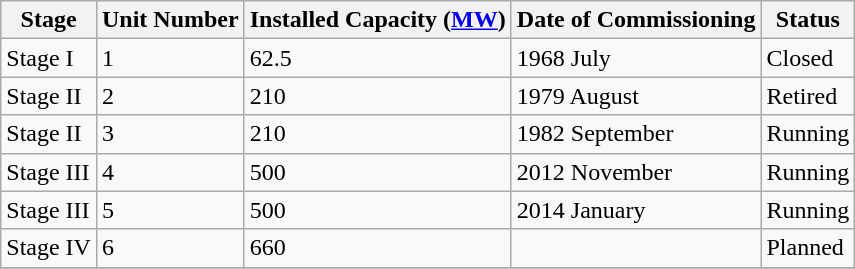<table class="sortable wikitable">
<tr>
<th>Stage</th>
<th>Unit Number</th>
<th>Installed Capacity (<a href='#'>MW</a>)</th>
<th>Date of Commissioning</th>
<th>Status</th>
</tr>
<tr>
<td>Stage I</td>
<td>1</td>
<td>62.5</td>
<td>1968 July</td>
<td>Closed</td>
</tr>
<tr>
<td>Stage II</td>
<td>2</td>
<td>210</td>
<td>1979 August</td>
<td>Retired</td>
</tr>
<tr>
<td>Stage II</td>
<td>3</td>
<td>210</td>
<td>1982 September</td>
<td>Running</td>
</tr>
<tr>
<td>Stage III</td>
<td>4</td>
<td>500</td>
<td>2012 November</td>
<td>Running</td>
</tr>
<tr>
<td>Stage III</td>
<td>5</td>
<td>500</td>
<td>2014 January</td>
<td>Running</td>
</tr>
<tr>
<td>Stage IV</td>
<td>6</td>
<td>660</td>
<td></td>
<td>Planned</td>
</tr>
<tr>
</tr>
</table>
